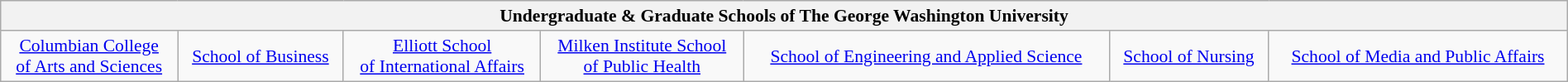<table class="wikitable" style="font-size:90%; width:100%; border:0; text-align:center; line-height:120%;">
<tr>
<th colspan="8">Undergraduate & Graduate Schools of The George Washington University</th>
</tr>
<tr>
<td><a href='#'>Columbian College<br>of Arts and Sciences</a></td>
<td><a href='#'>School of Business</a></td>
<td><a href='#'>Elliott School<br>of International Affairs</a></td>
<td><a href='#'>Milken Institute School<br>of Public Health</a></td>
<td><a href='#'>School of Engineering and Applied Science</a></td>
<td><a href='#'>School of Nursing</a></td>
<td><a href='#'>School of Media and Public Affairs</a></td>
</tr>
</table>
